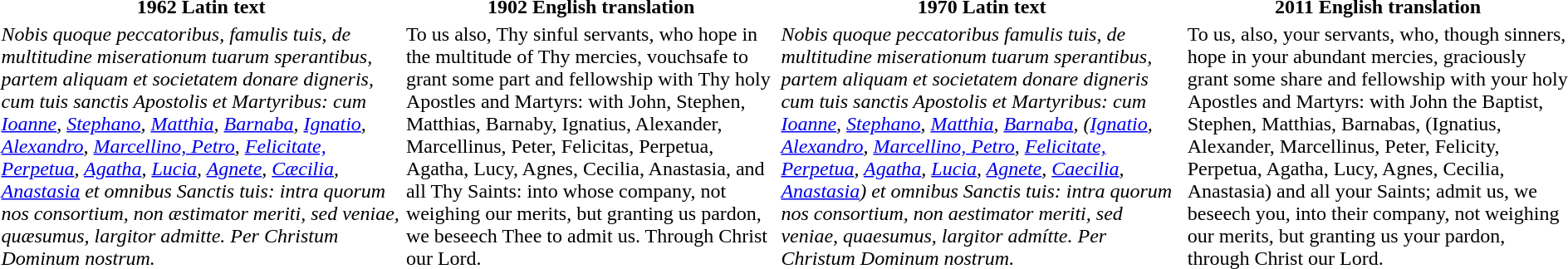<table>
<tr>
<th>1962 Latin text</th>
<th>1902 English translation</th>
<th>1970 Latin text</th>
<th>2011 English translation</th>
</tr>
<tr>
<td><em>Nobis quoque peccatoribus, famulis tuis, de multitudine miserationum tuarum sperantibus, partem aliquam et societatem donare digneris, cum tuis sanctis Apostolis et Martyribus: cum <a href='#'>Ioanne</a>, <a href='#'>Stephano</a>, <a href='#'>Matthia</a>, <a href='#'>Barnaba</a>, <a href='#'>Ignatio</a>, <a href='#'>Alexandro</a>, <a href='#'>Marcellino, Petro</a>, <a href='#'>Felicitate, Perpetua</a>, <a href='#'>Agatha</a>, <a href='#'>Lucia</a>, <a href='#'>Agnete</a>, <a href='#'>Cæcilia</a>, <a href='#'>Anastasia</a> et omnibus Sanctis tuis: intra quorum nos consortium, non æstimator meriti, sed veniae, quæsumus, largitor admitte. Per Christum Dominum nostrum.</em></td>
<td>To us also, Thy sinful servants, who hope in the multitude of Thy mercies, vouchsafe to grant some part and fellowship with Thy holy Apostles and Martyrs: with John, Stephen, Matthias, Barnaby, Ignatius, Alexander, Marcellinus, Peter, Felicitas, Perpetua, Agatha, Lucy, Agnes, Cecilia, Anastasia, and all Thy Saints: into whose company, not weighing our merits, but granting us pardon, we beseech Thee to admit us.  Through Christ our Lord.</td>
<td><em>Nobis quoque peccatoribus famulis tuis, de multitudine miserationum tuarum sperantibus, partem aliquam et societatem donare digneris cum tuis sanctis Apostolis et Martyribus: cum <a href='#'>Ioanne</a>, <a href='#'>Stephano</a>, <a href='#'>Matthia</a>, <a href='#'>Barnaba</a>, (<a href='#'>Ignatio</a>, <a href='#'>Alexandro</a>, <a href='#'>Marcellino, Petro</a>, <a href='#'>Felicitate, Perpetua</a>, <a href='#'>Agatha</a>, <a href='#'>Lucia</a>, <a href='#'>Agnete</a>, <a href='#'>Caecilia</a>, <a href='#'>Anastasia</a>) et omnibus Sanctis tuis: intra quorum nos consortium, non aestimator meriti, sed veniae, quaesumus, largitor admítte. Per Christum Dominum nostrum.</em></td>
<td>To us, also, your servants, who, though sinners, hope in your abundant mercies, graciously grant some share and fellowship with your holy Apostles and Martyrs: with John the Baptist, Stephen, Matthias, Barnabas, (Ignatius, Alexander, Marcellinus, Peter, Felicity, Perpetua, Agatha, Lucy, Agnes, Cecilia, Anastasia) and all your Saints; admit us, we beseech you, into their company, not weighing our merits, but granting us your pardon, through Christ our Lord.</td>
</tr>
</table>
